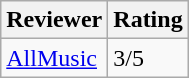<table class="wikitable">
<tr>
<th>Reviewer</th>
<th>Rating</th>
</tr>
<tr>
<td><a href='#'>AllMusic</a></td>
<td>3/5</td>
</tr>
</table>
